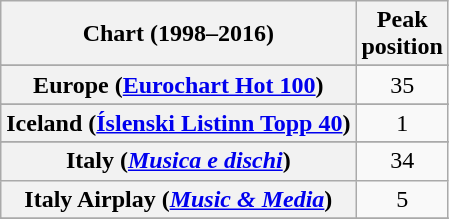<table class="wikitable sortable plainrowheaders plainrowheaders" style="text-align:center">
<tr>
<th scope="col">Chart (1998–2016)</th>
<th scope="col">Peak<br>position</th>
</tr>
<tr>
</tr>
<tr>
</tr>
<tr>
</tr>
<tr>
<th scope="row">Europe (<a href='#'>Eurochart Hot 100</a>)</th>
<td>35</td>
</tr>
<tr>
</tr>
<tr>
</tr>
<tr>
<th scope="row">Iceland (<a href='#'>Íslenski Listinn Topp 40</a>)</th>
<td>1</td>
</tr>
<tr>
</tr>
<tr>
<th scope="row">Italy (<em><a href='#'>Musica e dischi</a></em>)</th>
<td>34</td>
</tr>
<tr>
<th scope="row">Italy Airplay (<em><a href='#'>Music & Media</a></em>)</th>
<td>5</td>
</tr>
<tr>
</tr>
<tr>
</tr>
<tr>
</tr>
<tr>
</tr>
<tr>
</tr>
</table>
